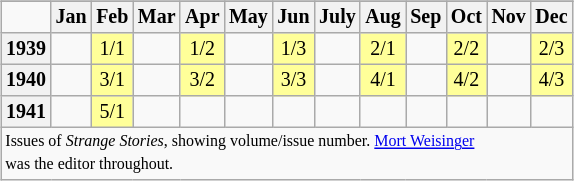<table class="wikitable" style="font-size: 10pt; line-height: 11pt; margin-left: 2em; text-align: center; float: right">
<tr>
</tr>
<tr>
<td></td>
<th scope="col">Jan</th>
<th scope="col">Feb</th>
<th scope="col">Mar</th>
<th scope="col">Apr</th>
<th scope="col">May</th>
<th scope="col">Jun</th>
<th scope="col">July</th>
<th scope="col">Aug</th>
<th scope="col">Sep</th>
<th scope="col">Oct</th>
<th scope="col">Nov</th>
<th scope="col">Dec</th>
</tr>
<tr>
<th scope="row">1939</th>
<td></td>
<td bgcolor=#ffff99>1/1</td>
<td></td>
<td bgcolor=#ffff99>1/2</td>
<td></td>
<td bgcolor=#ffff99>1/3</td>
<td></td>
<td bgcolor=#ffff99>2/1</td>
<td></td>
<td bgcolor=#ffff99>2/2</td>
<td></td>
<td bgcolor=#ffff99>2/3</td>
</tr>
<tr>
<th scope="row">1940</th>
<td></td>
<td bgcolor=#ffff99>3/1</td>
<td></td>
<td bgcolor=#ffff99>3/2</td>
<td></td>
<td bgcolor=#ffff99>3/3</td>
<td></td>
<td bgcolor=#ffff99>4/1</td>
<td></td>
<td bgcolor=#ffff99>4/2</td>
<td></td>
<td bgcolor=#ffff99>4/3</td>
</tr>
<tr>
<th scope="row">1941</th>
<td></td>
<td bgcolor=#ffff99>5/1</td>
<td></td>
<td></td>
<td></td>
<td></td>
<td></td>
<td></td>
<td></td>
<td></td>
<td></td>
<td></td>
</tr>
<tr>
<td colspan="13" style="font-size: 8pt; text-align:left">Issues of <em>Strange Stories</em>, showing volume/issue number. <a href='#'>Mort Weisinger</a><br> was the editor throughout.</td>
</tr>
</table>
